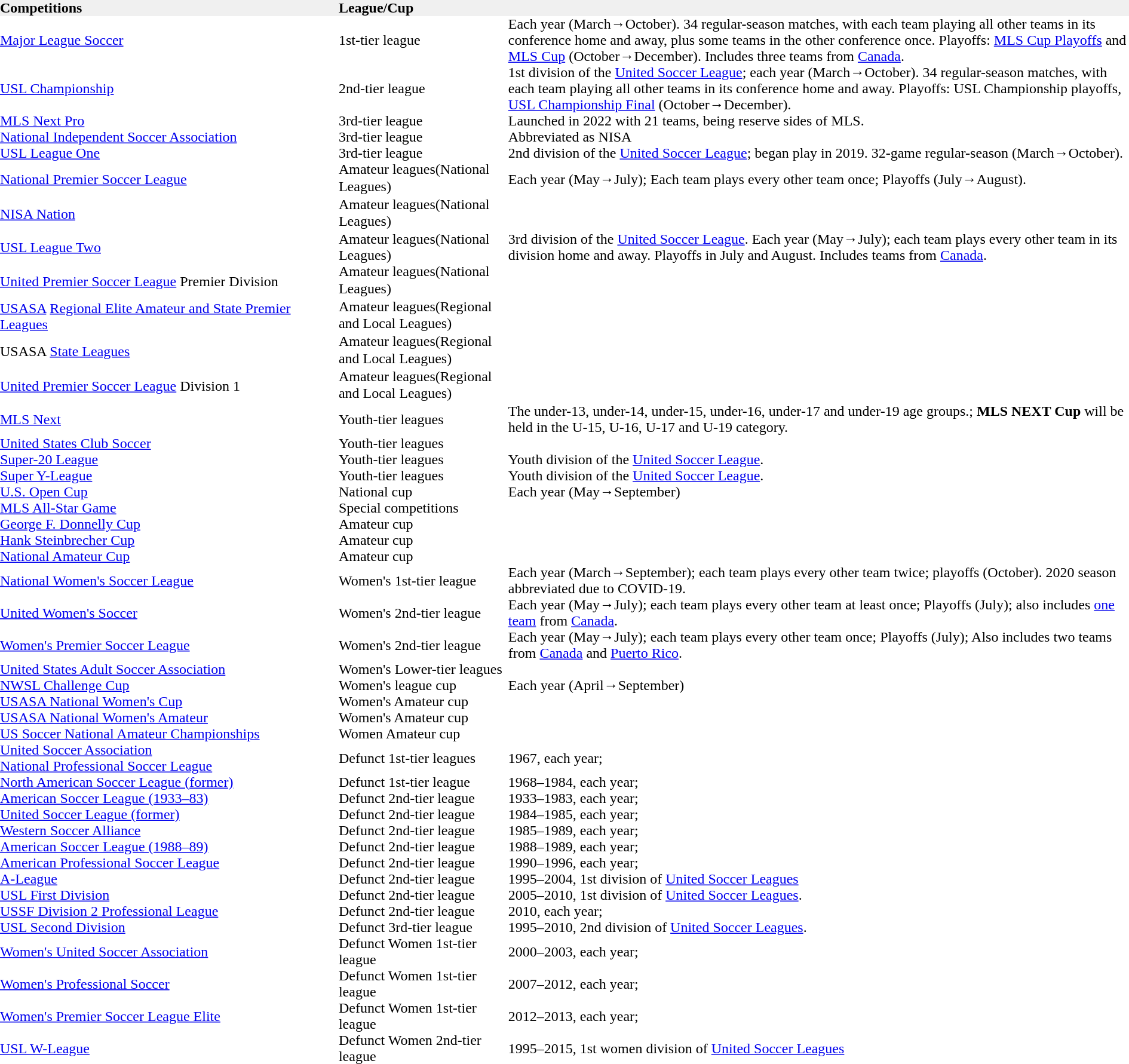<table width="100%" cellspacing="0" cellpadding="0">
<tr bgcolor="F0F0F0">
<th width="30%" align="left"> Competitions</th>
<th width="15%" align="left">League/Cup</th>
<th width="55%" align="left"></th>
</tr>
<tr>
<td><a href='#'>Major League Soccer</a></td>
<td>1st-tier league</td>
<td>Each year (March→October). 34 regular-season matches, with each team playing all other teams in its conference home and away, plus some teams in the other conference once. Playoffs: <a href='#'>MLS Cup Playoffs</a> and <a href='#'>MLS Cup</a> (October→December). Includes three teams from <a href='#'>Canada</a>.</td>
</tr>
<tr>
<td><a href='#'>USL Championship</a></td>
<td>2nd-tier league</td>
<td>1st division of the <a href='#'>United Soccer League</a>; each year (March→October). 34 regular-season matches, with each team playing all other teams in its conference home and away. Playoffs: USL Championship playoffs, <a href='#'>USL Championship Final</a> (October→December).</td>
</tr>
<tr>
<td><a href='#'>MLS Next Pro</a></td>
<td>3rd-tier league</td>
<td>Launched in 2022 with 21 teams, being reserve sides of MLS.</td>
</tr>
<tr>
<td><a href='#'>National Independent Soccer Association</a></td>
<td>3rd-tier league</td>
<td>Abbreviated as NISA</td>
</tr>
<tr>
<td><a href='#'>USL League One</a></td>
<td>3rd-tier league</td>
<td>2nd division of the <a href='#'>United Soccer League</a>; began play in 2019. 32-game regular-season (March→October).</td>
</tr>
<tr>
<td><a href='#'>National Premier Soccer League</a></td>
<td>Amateur leagues(National Leagues)　</td>
<td>Each year (May→July); Each team plays every other team once; Playoffs (July→August).</td>
</tr>
<tr>
<td><a href='#'>NISA Nation</a></td>
<td>Amateur leagues(National Leagues)　</td>
<td></td>
</tr>
<tr>
<td><a href='#'>USL League Two</a></td>
<td>Amateur leagues(National Leagues)</td>
<td>3rd division of the <a href='#'>United Soccer League</a>. Each year (May→July); each team plays every other team in its division home and away. Playoffs in July and August. Includes teams from <a href='#'>Canada</a>.</td>
</tr>
<tr>
<td><a href='#'>United Premier Soccer League</a> Premier Division</td>
<td>Amateur leagues(National Leagues)　</td>
<td> </td>
</tr>
<tr>
<td><a href='#'>USASA</a> <a href='#'>Regional Elite Amateur and State Premier Leagues</a></td>
<td>Amateur leagues(Regional and Local Leagues)　</td>
<td> </td>
</tr>
<tr>
<td>USASA <a href='#'>State Leagues</a></td>
<td>Amateur leagues(Regional and Local Leagues)　</td>
<td> </td>
</tr>
<tr>
<td><a href='#'>United Premier Soccer League</a> Division 1</td>
<td>Amateur leagues(Regional and Local Leagues)　</td>
<td> </td>
</tr>
<tr>
<td><a href='#'>MLS Next</a></td>
<td>Youth-tier leagues</td>
<td>The under-13, under-14, under-15, under-16, under-17 and under-19 age groups.; <strong>MLS NEXT Cup</strong> will be held in the U-15, U-16, U-17 and U-19 category.</td>
</tr>
<tr>
<td><a href='#'>United States Club Soccer</a></td>
<td>Youth-tier leagues</td>
<td> </td>
</tr>
<tr>
<td><a href='#'>Super-20 League</a></td>
<td>Youth-tier leagues</td>
<td>Youth division of the <a href='#'>United Soccer League</a>.</td>
</tr>
<tr>
<td><a href='#'>Super Y-League</a></td>
<td>Youth-tier leagues</td>
<td>Youth division of the <a href='#'>United Soccer League</a>.</td>
</tr>
<tr>
<td><a href='#'>U.S. Open Cup</a></td>
<td>National cup</td>
<td>Each year (May→September)</td>
<td></td>
</tr>
<tr>
<td><a href='#'>MLS All-Star Game</a></td>
<td>Special competitions</td>
<td></td>
</tr>
<tr>
<td><a href='#'>George F. Donnelly Cup</a></td>
<td>Amateur cup</td>
<td> </td>
</tr>
<tr>
<td><a href='#'>Hank Steinbrecher Cup</a></td>
<td>Amateur cup</td>
<td> </td>
</tr>
<tr>
<td><a href='#'>National Amateur Cup</a></td>
<td>Amateur cup</td>
<td> </td>
</tr>
<tr>
<td><a href='#'>National Women's Soccer League</a></td>
<td>Women's 1st-tier league</td>
<td>Each year (March→September); each team plays every other team twice; playoffs (October). 2020 season abbreviated due to COVID-19.</td>
</tr>
<tr>
<td><a href='#'>United Women's Soccer</a></td>
<td>Women's 2nd-tier league</td>
<td>Each year (May→July); each team plays every other team at least once; Playoffs (July); also includes <a href='#'>one team</a> from <a href='#'>Canada</a>.</td>
</tr>
<tr>
<td><a href='#'>Women's Premier Soccer League</a></td>
<td>Women's 2nd-tier league</td>
<td>Each year (May→July); each team plays every other team once; Playoffs (July); Also includes two teams from <a href='#'>Canada</a> and <a href='#'>Puerto Rico</a>.</td>
</tr>
<tr>
<td><a href='#'>United States Adult Soccer Association</a></td>
<td>Women's Lower-tier leagues</td>
<td> </td>
</tr>
<tr>
<td><a href='#'>NWSL Challenge Cup</a></td>
<td>Women's league cup</td>
<td>Each year (April→September)</td>
<td> </td>
</tr>
<tr>
<td><a href='#'>USASA National Women's Cup</a></td>
<td>Women's Amateur cup</td>
<td> </td>
</tr>
<tr>
<td><a href='#'>USASA National Women's Amateur</a></td>
<td>Women's Amateur cup</td>
<td> </td>
</tr>
<tr>
<td><a href='#'>US Soccer National Amateur Championships</a></td>
<td>Women Amateur cup</td>
<td> </td>
</tr>
<tr>
<td><a href='#'>United Soccer Association</a><br><a href='#'>National Professional Soccer League</a></td>
<td>Defunct 1st-tier leagues</td>
<td>1967, each year;</td>
</tr>
<tr>
<td><a href='#'>North American Soccer League (former)</a></td>
<td>Defunct 1st-tier league</td>
<td>1968–1984, each year;</td>
</tr>
<tr>
<td><a href='#'>American Soccer League (1933–83)</a></td>
<td>Defunct 2nd-tier league</td>
<td>1933–1983, each year;</td>
</tr>
<tr>
<td><a href='#'>United Soccer League (former)</a></td>
<td>Defunct 2nd-tier league</td>
<td>1984–1985, each year;</td>
</tr>
<tr>
<td><a href='#'>Western Soccer Alliance</a></td>
<td>Defunct 2nd-tier league</td>
<td>1985–1989, each year;</td>
</tr>
<tr>
<td><a href='#'>American Soccer League (1988–89)</a></td>
<td>Defunct 2nd-tier league</td>
<td>1988–1989, each year;</td>
</tr>
<tr>
<td><a href='#'>American Professional Soccer League</a></td>
<td>Defunct 2nd-tier league</td>
<td>1990–1996, each year;</td>
</tr>
<tr>
<td><a href='#'>A-League</a></td>
<td>Defunct 2nd-tier league</td>
<td>1995–2004, 1st division of <a href='#'>United Soccer Leagues</a></td>
</tr>
<tr>
<td><a href='#'>USL First Division</a></td>
<td>Defunct 2nd-tier league</td>
<td>2005–2010, 1st division of <a href='#'>United Soccer Leagues</a>.</td>
</tr>
<tr>
<td><a href='#'>USSF Division 2 Professional League</a></td>
<td>Defunct 2nd-tier league</td>
<td>2010, each year;</td>
</tr>
<tr>
<td><a href='#'>USL Second Division</a></td>
<td>Defunct 3rd-tier league</td>
<td>1995–2010, 2nd division of <a href='#'>United Soccer Leagues</a>.</td>
</tr>
<tr>
<td><a href='#'>Women's United Soccer Association</a></td>
<td>Defunct Women 1st-tier league</td>
<td>2000–2003, each year;</td>
</tr>
<tr>
<td><a href='#'>Women's Professional Soccer</a></td>
<td>Defunct Women 1st-tier league</td>
<td>2007–2012, each year;</td>
</tr>
<tr>
<td><a href='#'>Women's Premier Soccer League Elite</a></td>
<td>Defunct Women 1st-tier league</td>
<td>2012–2013, each year;</td>
</tr>
<tr>
<td><a href='#'>USL W-League</a></td>
<td>Defunct Women 2nd-tier league</td>
<td>1995–2015, 1st women division of <a href='#'>United Soccer Leagues</a></td>
</tr>
</table>
